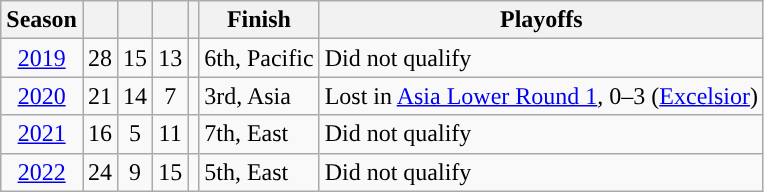<table class="wikitable" style="text-align:center;">
<tr>
<th style="background:#">Season</th>
<th style="background:#"></th>
<th style="background:#"></th>
<th style="background:#"></th>
<th style="background:#"></th>
<th style="background:#">Finish</th>
<th style="background:#">Playoffs</th>
</tr>
<tr>
<td><a href='#'>2019</a></td>
<td>28</td>
<td>15</td>
<td>13</td>
<td></td>
<td style="text-align:left">6th, Pacific</td>
<td style="text-align:left">Did not qualify</td>
</tr>
<tr>
<td><a href='#'>2020</a></td>
<td>21</td>
<td>14</td>
<td>7</td>
<td></td>
<td style="text-align:left">3rd, Asia</td>
<td style="text-align:left">Lost in <a href='#'>Asia Lower Round 1</a>, 0–3 (<a href='#'>Excelsior</a>)</td>
</tr>
<tr>
<td><a href='#'>2021</a></td>
<td>16</td>
<td>5</td>
<td>11</td>
<td></td>
<td style="text-align:left">7th, East</td>
<td style="text-align:left">Did not qualify</td>
</tr>
<tr>
<td><a href='#'>2022</a></td>
<td>24</td>
<td>9</td>
<td>15</td>
<td></td>
<td style="text-align:left">5th, East</td>
<td style="text-align:left">Did not qualify</td>
</tr>
</table>
